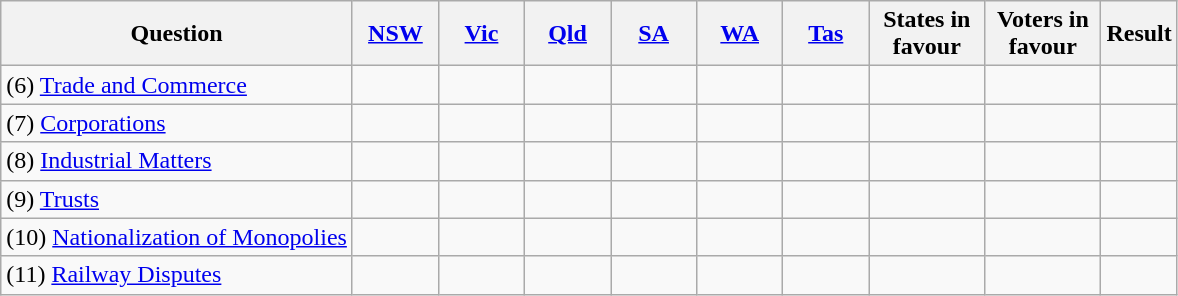<table class="wikitable">
<tr ---->
<th>Question</th>
<th style="width:50px" align=center><a href='#'>NSW</a></th>
<th style="width:50px" align=center><a href='#'>Vic</a></th>
<th style="width:50px" align=center><a href='#'>Qld</a></th>
<th style="width:50px" align=center><a href='#'>SA</a></th>
<th style="width:50px" align=center><a href='#'>WA</a></th>
<th style="width:50px" align=center><a href='#'>Tas</a></th>
<th style="width:70px" align=center>States in favour</th>
<th style="width:70px" align=center>Voters in favour</th>
<th>Result</th>
</tr>
<tr ---->
<td>(6) <a href='#'>Trade and Commerce</a></td>
<td></td>
<td></td>
<td></td>
<td></td>
<td></td>
<td></td>
<td></td>
<td></td>
<td></td>
</tr>
<tr ---->
<td>(7) <a href='#'>Corporations</a></td>
<td></td>
<td></td>
<td></td>
<td></td>
<td></td>
<td></td>
<td></td>
<td></td>
<td></td>
</tr>
<tr ---->
<td>(8) <a href='#'>Industrial Matters</a></td>
<td></td>
<td></td>
<td></td>
<td></td>
<td></td>
<td></td>
<td></td>
<td></td>
<td></td>
</tr>
<tr ---->
<td>(9) <a href='#'>Trusts</a></td>
<td></td>
<td></td>
<td></td>
<td></td>
<td></td>
<td></td>
<td></td>
<td></td>
<td></td>
</tr>
<tr ---->
<td>(10) <a href='#'>Nationalization of Monopolies</a></td>
<td></td>
<td></td>
<td></td>
<td></td>
<td></td>
<td></td>
<td></td>
<td></td>
<td></td>
</tr>
<tr ---->
<td>(11) <a href='#'>Railway Disputes</a></td>
<td></td>
<td></td>
<td></td>
<td></td>
<td></td>
<td></td>
<td></td>
<td></td>
<td></td>
</tr>
</table>
